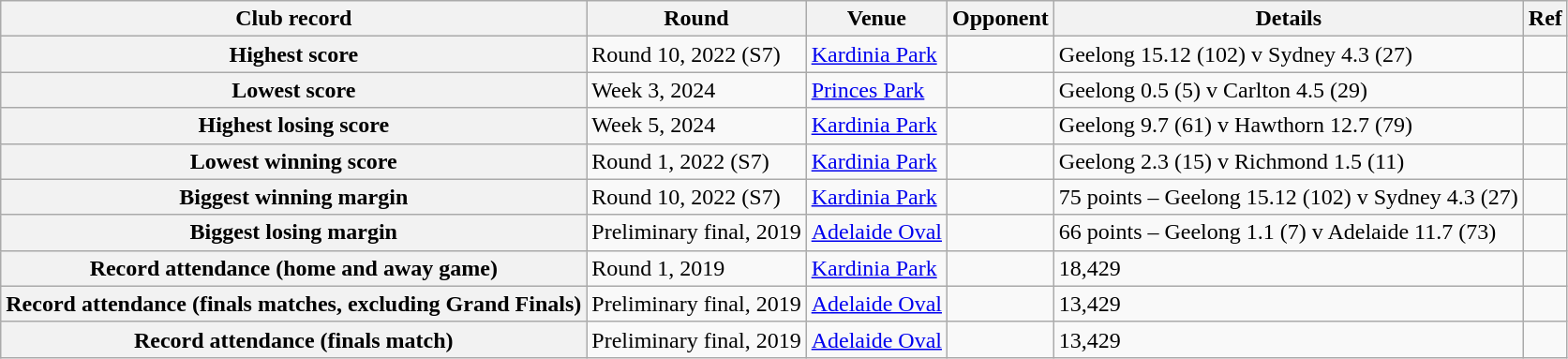<table class="wikitable plainrowheaders">
<tr>
<th scope="col">Club record</th>
<th scope="col">Round</th>
<th scope="col">Venue</th>
<th scope="col">Opponent</th>
<th scope="col">Details</th>
<th class="unsortable">Ref</th>
</tr>
<tr>
<th scope="row">Highest score</th>
<td>Round 10, 2022 (S7)</td>
<td><a href='#'>Kardinia Park</a></td>
<td></td>
<td>Geelong 15.12 (102) v Sydney 4.3 (27)</td>
<td style="text-align:center;"></td>
</tr>
<tr>
<th scope="row">Lowest score</th>
<td>Week 3, 2024</td>
<td><a href='#'>Princes Park</a></td>
<td></td>
<td>Geelong 0.5 (5) v Carlton 4.5 (29)</td>
<td style="text-align:center;"></td>
</tr>
<tr>
<th scope="row">Highest losing score</th>
<td>Week 5, 2024</td>
<td><a href='#'>Kardinia Park</a></td>
<td></td>
<td>Geelong 9.7 (61) v Hawthorn 12.7 (79)</td>
<td style="text-align:center;"></td>
</tr>
<tr>
<th scope="row">Lowest winning score</th>
<td>Round 1, 2022 (S7)</td>
<td><a href='#'>Kardinia Park</a></td>
<td></td>
<td>Geelong 2.3 (15) v Richmond 1.5 (11)</td>
<td style="text-align:center;"></td>
</tr>
<tr>
<th scope="row">Biggest winning margin</th>
<td>Round 10, 2022 (S7)</td>
<td><a href='#'>Kardinia Park</a></td>
<td></td>
<td>75 points – Geelong 15.12 (102) v Sydney 4.3 (27)</td>
<td style="text-align:center;"></td>
</tr>
<tr>
<th scope="row">Biggest losing margin</th>
<td>Preliminary final, 2019</td>
<td><a href='#'>Adelaide Oval</a></td>
<td></td>
<td>66 points  – Geelong 1.1 (7) v Adelaide 11.7 (73)</td>
<td style="text-align:center;"></td>
</tr>
<tr>
<th scope="row">Record attendance (home and away game)</th>
<td>Round 1, 2019</td>
<td><a href='#'>Kardinia Park</a></td>
<td></td>
<td>18,429</td>
<td style="text-align:center;"></td>
</tr>
<tr>
<th scope="row">Record attendance (finals matches, excluding Grand Finals)</th>
<td>Preliminary final, 2019</td>
<td><a href='#'>Adelaide Oval</a></td>
<td></td>
<td>13,429</td>
<td style="text-align:center;"></td>
</tr>
<tr>
<th scope="row">Record attendance (finals match)</th>
<td>Preliminary final, 2019</td>
<td><a href='#'>Adelaide Oval</a></td>
<td></td>
<td>13,429</td>
<td style="text-align:center;"></td>
</tr>
</table>
